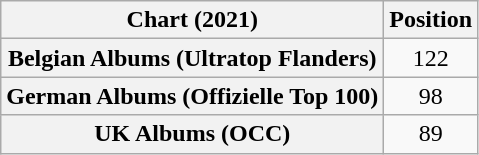<table class="wikitable sortable plainrowheaders" style="text-align:center">
<tr>
<th scope="col">Chart (2021)</th>
<th scope="col">Position</th>
</tr>
<tr>
<th scope="row">Belgian Albums (Ultratop Flanders)</th>
<td>122</td>
</tr>
<tr>
<th scope="row">German Albums (Offizielle Top 100)</th>
<td>98</td>
</tr>
<tr>
<th scope="row">UK Albums (OCC)</th>
<td>89</td>
</tr>
</table>
